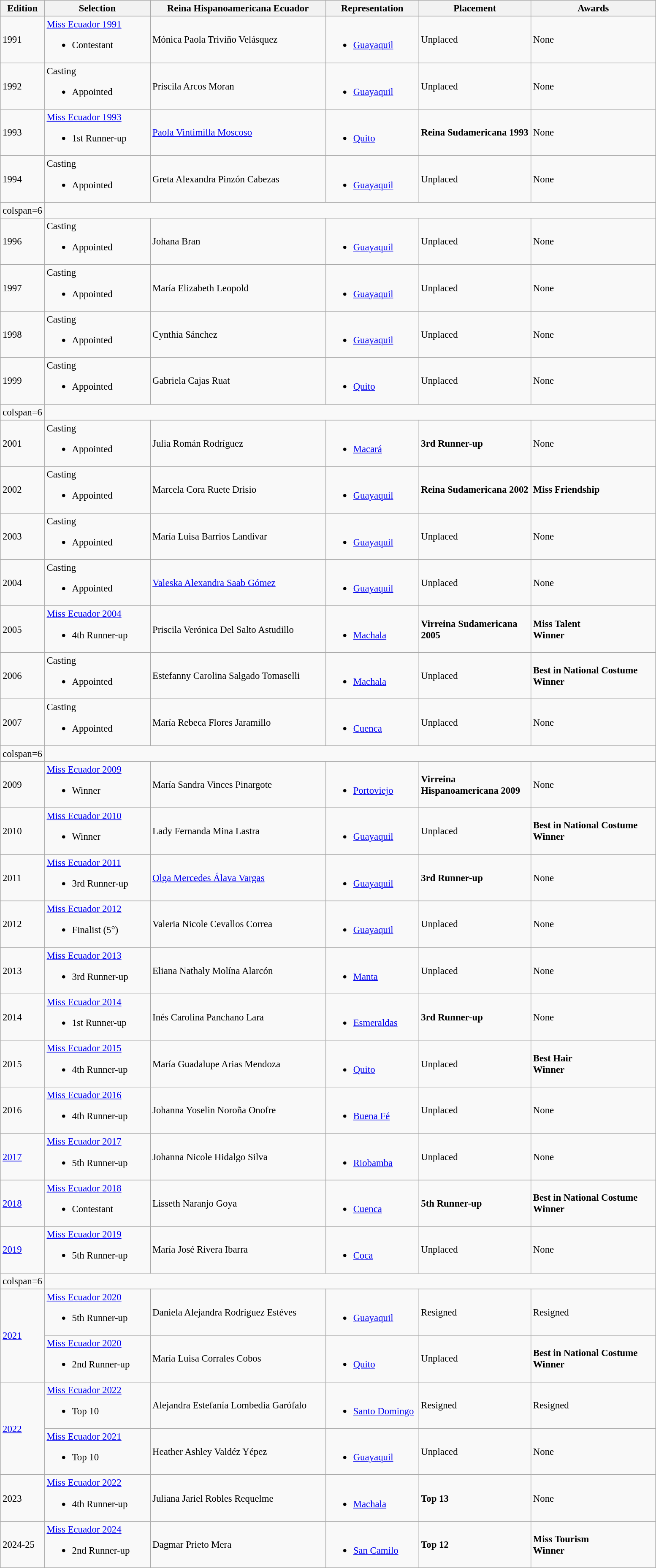<table class="wikitable sortable" style="font-size: 95%">
<tr>
<th width="2">Edition</th>
<th width="160">Selection</th>
<th width="270">Reina Hispanoamericana Ecuador</th>
<th width="140">Representation</th>
<th width="170">Placement</th>
<th width="190">Awards</th>
</tr>
<tr>
<td>1991</td>
<td><a href='#'>Miss Ecuador 1991</a><br><ul><li>Contestant</li></ul></td>
<td>Mónica Paola Triviño Velásquez</td>
<td><br><ul><li><a href='#'>Guayaquil</a></li></ul></td>
<td>Unplaced</td>
<td>None</td>
</tr>
<tr>
<td>1992</td>
<td>Casting<br><ul><li>Appointed</li></ul></td>
<td>Priscila Arcos Moran</td>
<td><br><ul><li><a href='#'>Guayaquil</a></li></ul></td>
<td>Unplaced</td>
<td>None</td>
</tr>
<tr>
<td>1993</td>
<td><a href='#'>Miss Ecuador 1993</a><br><ul><li>1st Runner-up</li></ul></td>
<td><a href='#'>Paola Vintimilla Moscoso</a></td>
<td><br><ul><li><a href='#'>Quito</a></li></ul></td>
<td><strong>Reina Sudamericana 1993</strong></td>
<td>None</td>
</tr>
<tr>
<td>1994</td>
<td>Casting<br><ul><li>Appointed</li></ul></td>
<td>Greta Alexandra Pinzón Cabezas</td>
<td><br><ul><li><a href='#'>Guayaquil</a></li></ul></td>
<td>Unplaced</td>
<td>None</td>
</tr>
<tr>
<td>colspan=6 </td>
</tr>
<tr>
<td>1996</td>
<td>Casting<br><ul><li>Appointed</li></ul></td>
<td>Johana Bran</td>
<td><br><ul><li><a href='#'>Guayaquil</a></li></ul></td>
<td>Unplaced</td>
<td>None</td>
</tr>
<tr>
<td>1997</td>
<td>Casting<br><ul><li>Appointed</li></ul></td>
<td>María Elizabeth Leopold</td>
<td><br><ul><li><a href='#'>Guayaquil</a></li></ul></td>
<td>Unplaced</td>
<td>None</td>
</tr>
<tr>
<td>1998</td>
<td>Casting<br><ul><li>Appointed</li></ul></td>
<td>Cynthia Sánchez</td>
<td><br><ul><li><a href='#'>Guayaquil</a></li></ul></td>
<td>Unplaced</td>
<td>None</td>
</tr>
<tr>
<td>1999</td>
<td>Casting<br><ul><li>Appointed</li></ul></td>
<td>Gabriela Cajas Ruat</td>
<td><br><ul><li><a href='#'>Quito</a></li></ul></td>
<td>Unplaced</td>
<td>None</td>
</tr>
<tr>
<td>colspan=6 </td>
</tr>
<tr>
<td>2001</td>
<td>Casting<br><ul><li>Appointed</li></ul></td>
<td>Julia Román Rodríguez</td>
<td><br><ul><li><a href='#'>Macará</a></li></ul></td>
<td><strong>3rd Runner-up</strong></td>
<td>None</td>
</tr>
<tr>
<td>2002</td>
<td>Casting<br><ul><li>Appointed</li></ul></td>
<td>Marcela Cora Ruete Drisio</td>
<td><br><ul><li><a href='#'>Guayaquil</a></li></ul></td>
<td><strong>Reina Sudamericana 2002</strong></td>
<td><strong>Miss Friendship</strong></td>
</tr>
<tr>
<td>2003</td>
<td>Casting<br><ul><li>Appointed</li></ul></td>
<td>María Luisa Barrios Landívar</td>
<td><br><ul><li><a href='#'>Guayaquil</a></li></ul></td>
<td>Unplaced</td>
<td>None</td>
</tr>
<tr>
<td>2004</td>
<td>Casting<br><ul><li>Appointed</li></ul></td>
<td><a href='#'>Valeska Alexandra Saab Gómez</a></td>
<td><br><ul><li><a href='#'>Guayaquil</a></li></ul></td>
<td>Unplaced</td>
<td>None</td>
</tr>
<tr>
<td>2005</td>
<td><a href='#'>Miss Ecuador 2004</a><br><ul><li>4th Runner-up</li></ul></td>
<td>Priscila Verónica Del Salto Astudillo</td>
<td><br><ul><li><a href='#'>Machala</a></li></ul></td>
<td><strong>Virreina Sudamericana 2005</strong></td>
<td><strong>Miss Talent<br>Winner</strong></td>
</tr>
<tr>
<td>2006</td>
<td>Casting<br><ul><li>Appointed</li></ul></td>
<td>Estefanny Carolina Salgado Tomaselli</td>
<td><br><ul><li><a href='#'>Machala</a></li></ul></td>
<td>Unplaced</td>
<td><strong>Best in National Costume<br>Winner</strong></td>
</tr>
<tr>
<td>2007</td>
<td>Casting<br><ul><li>Appointed</li></ul></td>
<td>María Rebeca Flores Jaramillo</td>
<td><br><ul><li><a href='#'>Cuenca</a></li></ul></td>
<td>Unplaced</td>
<td>None</td>
</tr>
<tr>
<td>colspan=6 </td>
</tr>
<tr>
<td>2009</td>
<td><a href='#'>Miss Ecuador 2009</a><br><ul><li>Winner</li></ul></td>
<td>María Sandra Vinces Pinargote</td>
<td><br><ul><li><a href='#'>Portoviejo</a></li></ul></td>
<td><strong>Virreina Hispanoamericana 2009</strong></td>
<td>None</td>
</tr>
<tr>
<td>2010</td>
<td><a href='#'>Miss Ecuador 2010</a><br><ul><li>Winner</li></ul></td>
<td>Lady Fernanda Mina Lastra</td>
<td><br><ul><li><a href='#'>Guayaquil</a></li></ul></td>
<td>Unplaced</td>
<td><strong>Best in National Costume<br>Winner</strong></td>
</tr>
<tr>
<td>2011</td>
<td><a href='#'>Miss Ecuador 2011</a><br><ul><li>3rd Runner-up</li></ul></td>
<td><a href='#'>Olga Mercedes Álava Vargas</a></td>
<td><br><ul><li><a href='#'>Guayaquil</a></li></ul></td>
<td><strong>3rd Runner-up</strong></td>
<td>None</td>
</tr>
<tr>
<td>2012</td>
<td><a href='#'>Miss Ecuador 2012</a><br><ul><li>Finalist (5°)</li></ul></td>
<td>Valeria Nicole Cevallos Correa</td>
<td><br><ul><li><a href='#'>Guayaquil</a></li></ul></td>
<td>Unplaced</td>
<td>None</td>
</tr>
<tr>
<td>2013</td>
<td><a href='#'>Miss Ecuador 2013</a><br><ul><li>3rd Runner-up</li></ul></td>
<td>Eliana Nathaly Molína Alarcón</td>
<td><br><ul><li><a href='#'>Manta</a></li></ul></td>
<td>Unplaced</td>
<td>None</td>
</tr>
<tr>
<td>2014</td>
<td><a href='#'>Miss Ecuador 2014</a><br><ul><li>1st Runner-up</li></ul></td>
<td>Inés Carolina Panchano Lara</td>
<td><br><ul><li><a href='#'>Esmeraldas</a></li></ul></td>
<td><strong>3rd Runner-up</strong></td>
<td>None</td>
</tr>
<tr>
<td>2015</td>
<td><a href='#'>Miss Ecuador 2015</a><br><ul><li>4th Runner-up</li></ul></td>
<td>María Guadalupe Arias Mendoza</td>
<td><br><ul><li><a href='#'>Quito</a></li></ul></td>
<td>Unplaced</td>
<td><strong>Best Hair<br>Winner</strong></td>
</tr>
<tr>
<td>2016</td>
<td><a href='#'>Miss Ecuador 2016</a><br><ul><li>4th Runner-up</li></ul></td>
<td>Johanna Yoselin Noroña Onofre</td>
<td><br><ul><li><a href='#'>Buena Fé</a></li></ul></td>
<td>Unplaced</td>
<td>None</td>
</tr>
<tr>
<td><a href='#'>2017</a></td>
<td><a href='#'>Miss Ecuador 2017</a><br><ul><li>5th Runner-up</li></ul></td>
<td>Johanna Nicole Hidalgo Silva</td>
<td><br><ul><li><a href='#'>Riobamba</a></li></ul></td>
<td>Unplaced</td>
<td>None</td>
</tr>
<tr>
<td><a href='#'>2018</a></td>
<td><a href='#'>Miss Ecuador 2018</a><br><ul><li>Contestant</li></ul></td>
<td>Lisseth Naranjo Goya</td>
<td><br><ul><li><a href='#'>Cuenca</a></li></ul></td>
<td><strong>5th Runner-up</strong></td>
<td><strong>Best in National Costume<br>Winner</strong></td>
</tr>
<tr>
<td><a href='#'>2019</a></td>
<td><a href='#'>Miss Ecuador 2019</a><br><ul><li>5th Runner-up</li></ul></td>
<td>María José Rivera Ibarra</td>
<td><br><ul><li><a href='#'>Coca</a></li></ul></td>
<td>Unplaced</td>
<td>None</td>
</tr>
<tr>
<td>colspan=6 </td>
</tr>
<tr>
<td rowspan=2><a href='#'>2021</a></td>
<td><a href='#'>Miss Ecuador 2020</a><br><ul><li>5th Runner-up</li></ul></td>
<td>Daniela Alejandra Rodríguez Estéves</td>
<td><br><ul><li><a href='#'>Guayaquil</a></li></ul></td>
<td>Resigned</td>
<td>Resigned</td>
</tr>
<tr>
<td><a href='#'>Miss Ecuador 2020</a><br><ul><li>2nd Runner-up</li></ul></td>
<td>María Luisa Corrales Cobos</td>
<td><br><ul><li><a href='#'>Quito</a></li></ul></td>
<td>Unplaced</td>
<td><strong>Best in National Costume<br>Winner</strong></td>
</tr>
<tr>
<td rowspan=2><a href='#'>2022</a></td>
<td><a href='#'>Miss Ecuador 2022</a><br><ul><li>Top 10</li></ul></td>
<td>Alejandra Estefanía Lombedia Garófalo</td>
<td><br><ul><li><a href='#'>Santo Domingo</a></li></ul></td>
<td>Resigned</td>
<td>Resigned</td>
</tr>
<tr>
<td><a href='#'>Miss Ecuador 2021</a><br><ul><li>Top 10</li></ul></td>
<td>Heather Ashley Valdéz Yépez</td>
<td><br><ul><li><a href='#'>Guayaquil</a></li></ul></td>
<td>Unplaced</td>
<td>None</td>
</tr>
<tr>
<td>2023</td>
<td><a href='#'>Miss Ecuador 2022</a><br><ul><li>4th Runner-up</li></ul></td>
<td>Juliana Jariel Robles Requelme</td>
<td><br><ul><li><a href='#'>Machala</a></li></ul></td>
<td><strong>Top 13</strong></td>
<td>None</td>
</tr>
<tr>
<td>2024-25</td>
<td><a href='#'>Miss Ecuador 2024</a><br><ul><li>2nd Runner-up</li></ul></td>
<td>Dagmar Prieto Mera</td>
<td><br><ul><li><a href='#'>San Camilo</a></li></ul></td>
<td><strong>Top 12</strong></td>
<td><strong>Miss Tourism<br>Winner</strong></td>
</tr>
</table>
